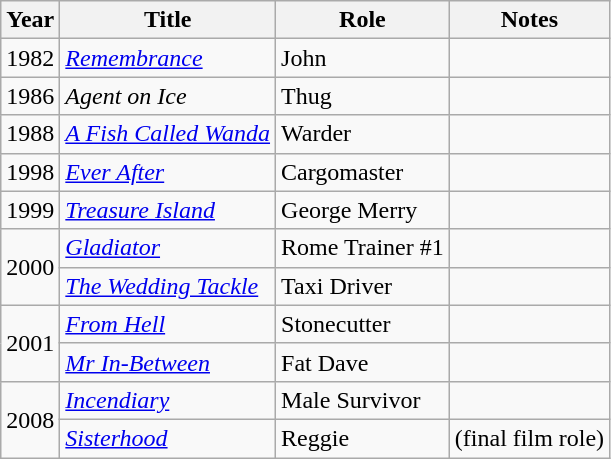<table class="wikitable">
<tr>
<th>Year</th>
<th>Title</th>
<th>Role</th>
<th>Notes</th>
</tr>
<tr>
<td>1982</td>
<td><em><a href='#'>Remembrance</a></em></td>
<td>John</td>
<td></td>
</tr>
<tr>
<td>1986</td>
<td><em>Agent on Ice</em></td>
<td>Thug</td>
<td></td>
</tr>
<tr>
<td>1988</td>
<td><em><a href='#'>A Fish Called Wanda</a></em></td>
<td>Warder</td>
<td></td>
</tr>
<tr>
<td>1998</td>
<td><em><a href='#'>Ever After</a></em></td>
<td>Cargomaster</td>
<td></td>
</tr>
<tr>
<td>1999</td>
<td><em><a href='#'>Treasure Island</a></em></td>
<td>George Merry</td>
<td></td>
</tr>
<tr>
<td rowspan="2">2000</td>
<td><em><a href='#'>Gladiator</a></em></td>
<td>Rome Trainer #1</td>
<td></td>
</tr>
<tr>
<td><em><a href='#'>The Wedding Tackle</a></em></td>
<td>Taxi Driver</td>
<td></td>
</tr>
<tr>
<td rowspan="2">2001</td>
<td><em><a href='#'>From Hell</a></em></td>
<td>Stonecutter</td>
<td></td>
</tr>
<tr>
<td><em><a href='#'>Mr In-Between</a></em></td>
<td>Fat Dave</td>
<td></td>
</tr>
<tr>
<td rowspan="2">2008</td>
<td><em><a href='#'>Incendiary</a></em></td>
<td>Male Survivor</td>
<td></td>
</tr>
<tr>
<td><em><a href='#'>Sisterhood</a></em></td>
<td>Reggie</td>
<td>(final film role)</td>
</tr>
</table>
